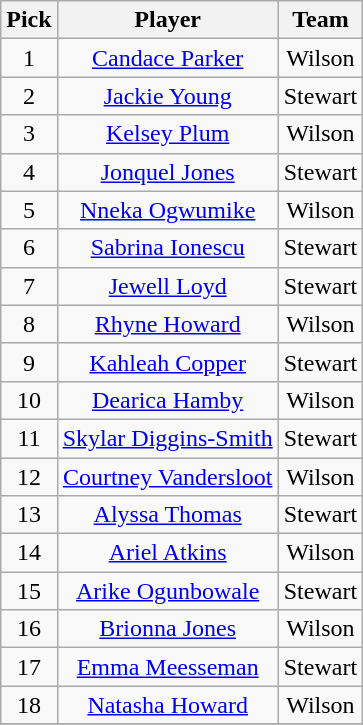<table class="wikitable sortable" style="text-align:center;">
<tr>
<th>Pick</th>
<th>Player</th>
<th>Team</th>
</tr>
<tr>
<td>1</td>
<td><a href='#'>Candace Parker</a></td>
<td>Wilson</td>
</tr>
<tr>
<td>2</td>
<td><a href='#'>Jackie Young</a></td>
<td>Stewart</td>
</tr>
<tr>
<td>3</td>
<td><a href='#'>Kelsey Plum</a></td>
<td>Wilson</td>
</tr>
<tr>
<td>4</td>
<td><a href='#'>Jonquel Jones</a></td>
<td>Stewart</td>
</tr>
<tr>
<td>5</td>
<td><a href='#'>Nneka Ogwumike</a></td>
<td>Wilson</td>
</tr>
<tr>
<td>6</td>
<td><a href='#'>Sabrina Ionescu</a></td>
<td>Stewart</td>
</tr>
<tr>
<td>7</td>
<td><a href='#'>Jewell Loyd</a></td>
<td>Stewart</td>
</tr>
<tr>
<td>8</td>
<td><a href='#'>Rhyne Howard</a></td>
<td>Wilson</td>
</tr>
<tr>
<td>9</td>
<td><a href='#'>Kahleah Copper</a></td>
<td>Stewart</td>
</tr>
<tr>
<td>10</td>
<td><a href='#'>Dearica Hamby</a></td>
<td>Wilson</td>
</tr>
<tr>
<td>11</td>
<td><a href='#'>Skylar Diggins-Smith</a></td>
<td>Stewart</td>
</tr>
<tr>
<td>12</td>
<td><a href='#'>Courtney Vandersloot</a></td>
<td>Wilson</td>
</tr>
<tr>
<td>13</td>
<td><a href='#'>Alyssa Thomas</a></td>
<td>Stewart</td>
</tr>
<tr>
<td>14</td>
<td><a href='#'>Ariel Atkins</a></td>
<td>Wilson</td>
</tr>
<tr>
<td>15</td>
<td><a href='#'>Arike Ogunbowale</a></td>
<td>Stewart</td>
</tr>
<tr>
<td>16</td>
<td><a href='#'>Brionna Jones</a></td>
<td>Wilson</td>
</tr>
<tr>
<td>17</td>
<td><a href='#'>Emma Meesseman</a></td>
<td>Stewart</td>
</tr>
<tr>
<td>18</td>
<td><a href='#'>Natasha Howard</a></td>
<td>Wilson</td>
</tr>
<tr>
</tr>
</table>
